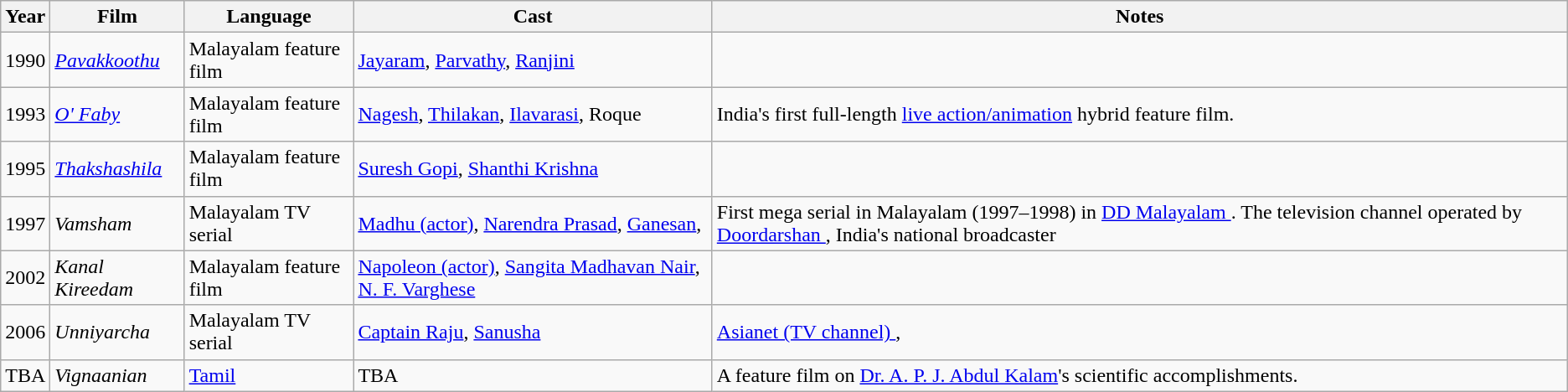<table class="wikitable sortable">
<tr>
<th>Year</th>
<th>Film</th>
<th>Language</th>
<th>Cast</th>
<th>Notes</th>
</tr>
<tr>
<td>1990</td>
<td><em><a href='#'>Pavakkoothu</a></em></td>
<td>Malayalam feature film</td>
<td><a href='#'>Jayaram</a>, <a href='#'>Parvathy</a>, <a href='#'>Ranjini</a></td>
<td></td>
</tr>
<tr>
<td>1993</td>
<td><em><a href='#'>O' Faby</a></em></td>
<td>Malayalam  feature film</td>
<td><a href='#'>Nagesh</a>, <a href='#'>Thilakan</a>, <a href='#'>Ilavarasi</a>, Roque</td>
<td>India's first full-length <a href='#'>live action/animation</a> hybrid feature film.</td>
</tr>
<tr>
<td>1995</td>
<td><em><a href='#'>Thakshashila</a></em></td>
<td>Malayalam feature film</td>
<td><a href='#'>Suresh Gopi</a>, <a href='#'>Shanthi Krishna</a></td>
<td></td>
</tr>
<tr>
<td>1997</td>
<td><em>Vamsham</em></td>
<td>Malayalam TV serial</td>
<td><a href='#'>Madhu (actor)</a>, <a href='#'>Narendra Prasad</a>, <a href='#'>Ganesan</a>,</td>
<td>First mega serial in Malayalam (1997–1998)  in <a href='#'>DD Malayalam </a>. The television channel operated by <a href='#'>Doordarshan </a>, India's national broadcaster</td>
</tr>
<tr>
<td>2002</td>
<td><em>Kanal Kireedam</em></td>
<td>Malayalam feature film</td>
<td><a href='#'>Napoleon (actor)</a>, <a href='#'>Sangita Madhavan Nair</a>, <a href='#'>N. F. Varghese</a></td>
</tr>
<tr>
<td>2006</td>
<td><em>Unniyarcha</em></td>
<td>Malayalam TV serial</td>
<td><a href='#'>Captain Raju</a>, <a href='#'>Sanusha</a></td>
<td><a href='#'>Asianet (TV channel) </a>,</td>
</tr>
<tr>
<td>TBA</td>
<td><em>Vignaanian</em></td>
<td><a href='#'>Tamil</a></td>
<td>TBA</td>
<td>A feature film on <a href='#'>Dr. A. P. J. Abdul Kalam</a>'s scientific accomplishments.</td>
</tr>
</table>
